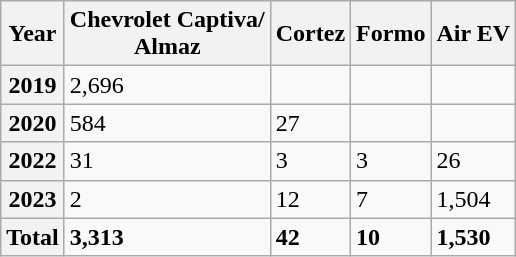<table class="wikitable">
<tr>
<th>Year</th>
<th>Chevrolet Captiva/<br>Almaz</th>
<th>Cortez</th>
<th>Formo</th>
<th>Air EV</th>
</tr>
<tr>
<th>2019</th>
<td>2,696</td>
<td></td>
<td></td>
<td></td>
</tr>
<tr>
<th>2020</th>
<td>584</td>
<td>27</td>
<td></td>
<td></td>
</tr>
<tr>
<th>2022</th>
<td>31</td>
<td>3</td>
<td>3</td>
<td>26</td>
</tr>
<tr>
<th>2023</th>
<td>2</td>
<td>12</td>
<td>7</td>
<td>1,504</td>
</tr>
<tr>
<th>Total</th>
<td><strong>3,313</strong></td>
<td><strong>42</strong></td>
<td><strong>10</strong></td>
<td><strong>1,530</strong></td>
</tr>
</table>
